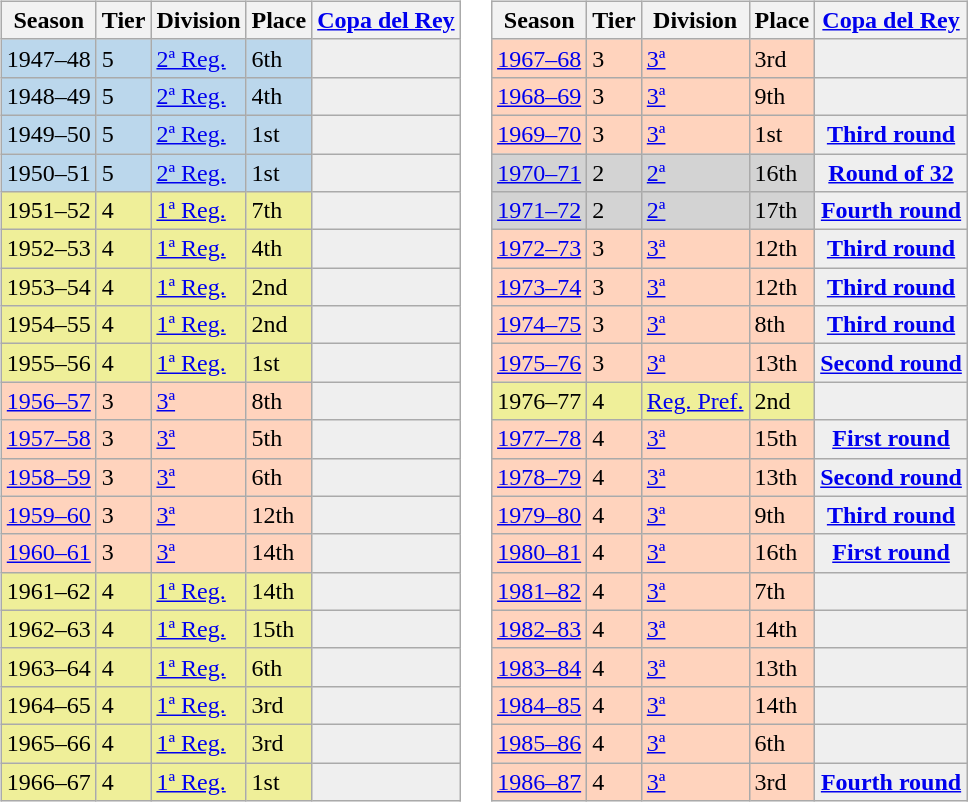<table>
<tr>
<td valign="top" width=0%><br><table class="wikitable sortable">
<tr style="background:#f0f6fa;">
<th>Season</th>
<th>Tier</th>
<th>Division</th>
<th>Place</th>
<th><a href='#'>Copa del Rey</a></th>
</tr>
<tr>
<td style="background:#BBD7EC;">1947–48</td>
<td style="background:#BBD7EC;">5</td>
<td style="background:#BBD7EC;"><a href='#'>2ª Reg.</a></td>
<td style="background:#BBD7EC;">6th</td>
<th style="background:#efefef;"></th>
</tr>
<tr>
<td style="background:#BBD7EC;">1948–49</td>
<td style="background:#BBD7EC;">5</td>
<td style="background:#BBD7EC;"><a href='#'>2ª Reg.</a></td>
<td style="background:#BBD7EC;">4th</td>
<th style="background:#efefef;"></th>
</tr>
<tr>
<td style="background:#BBD7EC;">1949–50</td>
<td style="background:#BBD7EC;">5</td>
<td style="background:#BBD7EC;"><a href='#'>2ª Reg.</a></td>
<td style="background:#BBD7EC;">1st</td>
<th style="background:#efefef;"></th>
</tr>
<tr>
<td style="background:#BBD7EC;">1950–51</td>
<td style="background:#BBD7EC;">5</td>
<td style="background:#BBD7EC;"><a href='#'>2ª Reg.</a></td>
<td style="background:#BBD7EC;">1st</td>
<th style="background:#efefef;"></th>
</tr>
<tr>
<td style="background:#EFEF99;">1951–52</td>
<td style="background:#EFEF99;">4</td>
<td style="background:#EFEF99;"><a href='#'>1ª Reg.</a></td>
<td style="background:#EFEF99;">7th</td>
<th style="background:#efefef;"></th>
</tr>
<tr>
<td style="background:#EFEF99;">1952–53</td>
<td style="background:#EFEF99;">4</td>
<td style="background:#EFEF99;"><a href='#'>1ª Reg.</a></td>
<td style="background:#EFEF99;">4th</td>
<th style="background:#efefef;"></th>
</tr>
<tr>
<td style="background:#EFEF99;">1953–54</td>
<td style="background:#EFEF99;">4</td>
<td style="background:#EFEF99;"><a href='#'>1ª Reg.</a></td>
<td style="background:#EFEF99;">2nd</td>
<th style="background:#efefef;"></th>
</tr>
<tr>
<td style="background:#EFEF99;">1954–55</td>
<td style="background:#EFEF99;">4</td>
<td style="background:#EFEF99;"><a href='#'>1ª Reg.</a></td>
<td style="background:#EFEF99;">2nd</td>
<th style="background:#efefef;"></th>
</tr>
<tr>
<td style="background:#EFEF99;">1955–56</td>
<td style="background:#EFEF99;">4</td>
<td style="background:#EFEF99;"><a href='#'>1ª Reg.</a></td>
<td style="background:#EFEF99;">1st</td>
<th style="background:#efefef;"></th>
</tr>
<tr>
<td style="background:#FFD3BD;"><a href='#'>1956–57</a></td>
<td style="background:#FFD3BD;">3</td>
<td style="background:#FFD3BD;"><a href='#'>3ª</a></td>
<td style="background:#FFD3BD;">8th</td>
<th style="background:#efefef;"></th>
</tr>
<tr>
<td style="background:#FFD3BD;"><a href='#'>1957–58</a></td>
<td style="background:#FFD3BD;">3</td>
<td style="background:#FFD3BD;"><a href='#'>3ª</a></td>
<td style="background:#FFD3BD;">5th</td>
<th style="background:#efefef;"></th>
</tr>
<tr>
<td style="background:#FFD3BD;"><a href='#'>1958–59</a></td>
<td style="background:#FFD3BD;">3</td>
<td style="background:#FFD3BD;"><a href='#'>3ª</a></td>
<td style="background:#FFD3BD;">6th</td>
<th style="background:#efefef;"></th>
</tr>
<tr>
<td style="background:#FFD3BD;"><a href='#'>1959–60</a></td>
<td style="background:#FFD3BD;">3</td>
<td style="background:#FFD3BD;"><a href='#'>3ª</a></td>
<td style="background:#FFD3BD;">12th</td>
<th style="background:#efefef;"></th>
</tr>
<tr>
<td style="background:#FFD3BD;"><a href='#'>1960–61</a></td>
<td style="background:#FFD3BD;">3</td>
<td style="background:#FFD3BD;"><a href='#'>3ª</a></td>
<td style="background:#FFD3BD;">14th</td>
<th style="background:#efefef;"></th>
</tr>
<tr>
<td style="background:#EFEF99;">1961–62</td>
<td style="background:#EFEF99;">4</td>
<td style="background:#EFEF99;"><a href='#'>1ª Reg.</a></td>
<td style="background:#EFEF99;">14th</td>
<th style="background:#efefef;"></th>
</tr>
<tr>
<td style="background:#EFEF99;">1962–63</td>
<td style="background:#EFEF99;">4</td>
<td style="background:#EFEF99;"><a href='#'>1ª Reg.</a></td>
<td style="background:#EFEF99;">15th</td>
<th style="background:#efefef;"></th>
</tr>
<tr>
<td style="background:#EFEF99;">1963–64</td>
<td style="background:#EFEF99;">4</td>
<td style="background:#EFEF99;"><a href='#'>1ª Reg.</a></td>
<td style="background:#EFEF99;">6th</td>
<th style="background:#efefef;"></th>
</tr>
<tr>
<td style="background:#EFEF99;">1964–65</td>
<td style="background:#EFEF99;">4</td>
<td style="background:#EFEF99;"><a href='#'>1ª Reg.</a></td>
<td style="background:#EFEF99;">3rd</td>
<th style="background:#efefef;"></th>
</tr>
<tr>
<td style="background:#EFEF99;">1965–66</td>
<td style="background:#EFEF99;">4</td>
<td style="background:#EFEF99;"><a href='#'>1ª Reg.</a></td>
<td style="background:#EFEF99;">3rd</td>
<th style="background:#efefef;"></th>
</tr>
<tr>
<td style="background:#EFEF99;">1966–67</td>
<td style="background:#EFEF99;">4</td>
<td style="background:#EFEF99;"><a href='#'>1ª Reg.</a></td>
<td style="background:#EFEF99;">1st</td>
<th style="background:#efefef;"></th>
</tr>
</table>
</td>
<td valign="top" width=0%><br><table class="wikitable sortable">
<tr style="background:#f0f6fa;">
<th>Season</th>
<th>Tier</th>
<th>Division</th>
<th>Place</th>
<th><a href='#'>Copa del Rey</a></th>
</tr>
<tr>
<td style="background:#FFD3BD;"><a href='#'>1967–68</a></td>
<td style="background:#FFD3BD;">3</td>
<td style="background:#FFD3BD;"><a href='#'>3ª</a></td>
<td style="background:#FFD3BD;">3rd</td>
<th style="background:#efefef;"></th>
</tr>
<tr>
<td style="background:#FFD3BD;"><a href='#'>1968–69</a></td>
<td style="background:#FFD3BD;">3</td>
<td style="background:#FFD3BD;"><a href='#'>3ª</a></td>
<td style="background:#FFD3BD;">9th</td>
<th style="background:#efefef;"></th>
</tr>
<tr>
<td style="background:#FFD3BD;"><a href='#'>1969–70</a></td>
<td style="background:#FFD3BD;">3</td>
<td style="background:#FFD3BD;"><a href='#'>3ª</a></td>
<td style="background:#FFD3BD;">1st</td>
<th style="background:#efefef;"><a href='#'>Third round</a></th>
</tr>
<tr>
<td style="background:#D3D3D3;"><a href='#'>1970–71</a></td>
<td style="background:#D3D3D3;">2</td>
<td style="background:#D3D3D3;"><a href='#'>2ª</a></td>
<td style="background:#D3D3D3;">16th</td>
<th style="background:#efefef;"><a href='#'>Round of 32</a></th>
</tr>
<tr>
<td style="background:#D3D3D3;"><a href='#'>1971–72</a></td>
<td style="background:#D3D3D3;">2</td>
<td style="background:#D3D3D3;"><a href='#'>2ª</a></td>
<td style="background:#D3D3D3;">17th</td>
<th style="background:#efefef;"><a href='#'>Fourth round</a></th>
</tr>
<tr>
<td style="background:#FFD3BD;"><a href='#'>1972–73</a></td>
<td style="background:#FFD3BD;">3</td>
<td style="background:#FFD3BD;"><a href='#'>3ª</a></td>
<td style="background:#FFD3BD;">12th</td>
<th style="background:#efefef;"><a href='#'>Third round</a></th>
</tr>
<tr>
<td style="background:#FFD3BD;"><a href='#'>1973–74</a></td>
<td style="background:#FFD3BD;">3</td>
<td style="background:#FFD3BD;"><a href='#'>3ª</a></td>
<td style="background:#FFD3BD;">12th</td>
<th style="background:#efefef;"><a href='#'>Third round</a></th>
</tr>
<tr>
<td style="background:#FFD3BD;"><a href='#'>1974–75</a></td>
<td style="background:#FFD3BD;">3</td>
<td style="background:#FFD3BD;"><a href='#'>3ª</a></td>
<td style="background:#FFD3BD;">8th</td>
<th style="background:#efefef;"><a href='#'>Third round</a></th>
</tr>
<tr>
<td style="background:#FFD3BD;"><a href='#'>1975–76</a></td>
<td style="background:#FFD3BD;">3</td>
<td style="background:#FFD3BD;"><a href='#'>3ª</a></td>
<td style="background:#FFD3BD;">13th</td>
<th style="background:#efefef;"><a href='#'>Second round</a></th>
</tr>
<tr>
<td style="background:#EFEF99;">1976–77</td>
<td style="background:#EFEF99;">4</td>
<td style="background:#EFEF99;"><a href='#'>Reg. Pref.</a></td>
<td style="background:#EFEF99;">2nd</td>
<th style="background:#efefef;"></th>
</tr>
<tr>
<td style="background:#FFD3BD;"><a href='#'>1977–78</a></td>
<td style="background:#FFD3BD;">4</td>
<td style="background:#FFD3BD;"><a href='#'>3ª</a></td>
<td style="background:#FFD3BD;">15th</td>
<th style="background:#efefef;"><a href='#'>First round</a></th>
</tr>
<tr>
<td style="background:#FFD3BD;"><a href='#'>1978–79</a></td>
<td style="background:#FFD3BD;">4</td>
<td style="background:#FFD3BD;"><a href='#'>3ª</a></td>
<td style="background:#FFD3BD;">13th</td>
<th style="background:#efefef;"><a href='#'>Second round</a></th>
</tr>
<tr>
<td style="background:#FFD3BD;"><a href='#'>1979–80</a></td>
<td style="background:#FFD3BD;">4</td>
<td style="background:#FFD3BD;"><a href='#'>3ª</a></td>
<td style="background:#FFD3BD;">9th</td>
<th style="background:#efefef;"><a href='#'>Third round</a></th>
</tr>
<tr>
<td style="background:#FFD3BD;"><a href='#'>1980–81</a></td>
<td style="background:#FFD3BD;">4</td>
<td style="background:#FFD3BD;"><a href='#'>3ª</a></td>
<td style="background:#FFD3BD;">16th</td>
<th style="background:#efefef;"><a href='#'>First round</a></th>
</tr>
<tr>
<td style="background:#FFD3BD;"><a href='#'>1981–82</a></td>
<td style="background:#FFD3BD;">4</td>
<td style="background:#FFD3BD;"><a href='#'>3ª</a></td>
<td style="background:#FFD3BD;">7th</td>
<th style="background:#efefef;"></th>
</tr>
<tr>
<td style="background:#FFD3BD;"><a href='#'>1982–83</a></td>
<td style="background:#FFD3BD;">4</td>
<td style="background:#FFD3BD;"><a href='#'>3ª</a></td>
<td style="background:#FFD3BD;">14th</td>
<th style="background:#efefef;"></th>
</tr>
<tr>
<td style="background:#FFD3BD;"><a href='#'>1983–84</a></td>
<td style="background:#FFD3BD;">4</td>
<td style="background:#FFD3BD;"><a href='#'>3ª</a></td>
<td style="background:#FFD3BD;">13th</td>
<th style="background:#efefef;"></th>
</tr>
<tr>
<td style="background:#FFD3BD;"><a href='#'>1984–85</a></td>
<td style="background:#FFD3BD;">4</td>
<td style="background:#FFD3BD;"><a href='#'>3ª</a></td>
<td style="background:#FFD3BD;">14th</td>
<th style="background:#efefef;"></th>
</tr>
<tr>
<td style="background:#FFD3BD;"><a href='#'>1985–86</a></td>
<td style="background:#FFD3BD;">4</td>
<td style="background:#FFD3BD;"><a href='#'>3ª</a></td>
<td style="background:#FFD3BD;">6th</td>
<th style="background:#efefef;"></th>
</tr>
<tr>
<td style="background:#FFD3BD;"><a href='#'>1986–87</a></td>
<td style="background:#FFD3BD;">4</td>
<td style="background:#FFD3BD;"><a href='#'>3ª</a></td>
<td style="background:#FFD3BD;">3rd</td>
<th style="background:#efefef;"><a href='#'>Fourth round</a></th>
</tr>
</table>
</td>
</tr>
</table>
